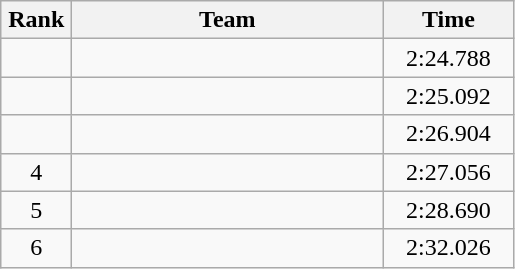<table class=wikitable style="text-align:center">
<tr>
<th width=40>Rank</th>
<th width=200>Team</th>
<th width=80>Time</th>
</tr>
<tr>
<td></td>
<td align=left></td>
<td>2:24.788</td>
</tr>
<tr>
<td></td>
<td align=left></td>
<td>2:25.092</td>
</tr>
<tr>
<td></td>
<td align=left></td>
<td>2:26.904</td>
</tr>
<tr>
<td>4</td>
<td align=left></td>
<td>2:27.056</td>
</tr>
<tr>
<td>5</td>
<td align=left></td>
<td>2:28.690</td>
</tr>
<tr>
<td>6</td>
<td align=left></td>
<td>2:32.026</td>
</tr>
</table>
